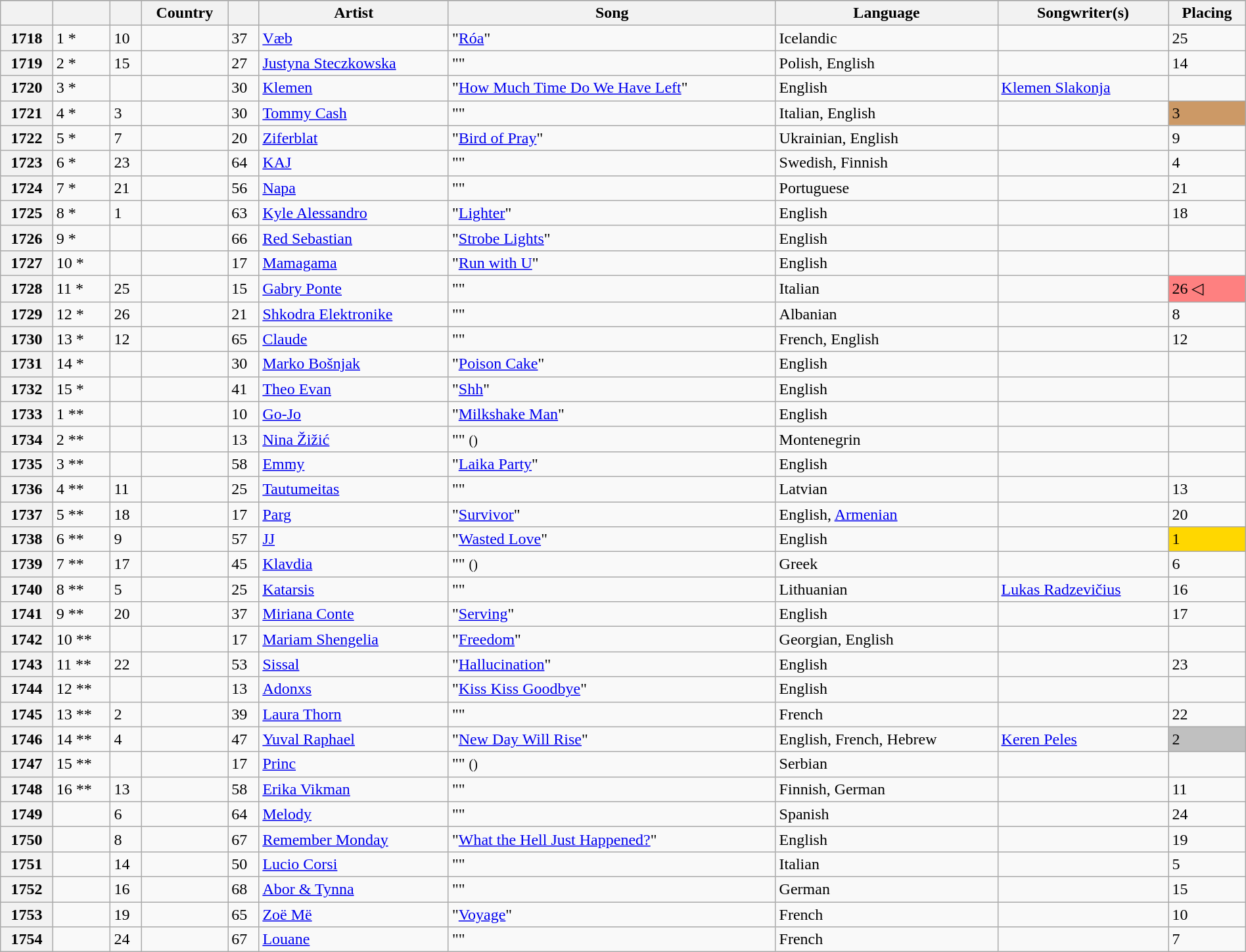<table class="wikitable sortable plainrowheaders" style="width:100%">
<tr>
</tr>
<tr>
<th scope="col"></th>
<th scope="col"></th>
<th scope="col"></th>
<th scope="col">Country</th>
<th scope="col" class="unsortable"></th>
<th scope="col">Artist</th>
<th scope="col">Song</th>
<th scope="col">Language</th>
<th scope="col">Songwriter(s)</th>
<th scope="col">Placing</th>
</tr>
<tr>
<th scope="row">1718</th>
<td>1 *</td>
<td>10</td>
<td></td>
<td>37</td>
<td><a href='#'>Væb</a></td>
<td>"<a href='#'>Róa</a>"</td>
<td>Icelandic</td>
<td></td>
<td>25 </td>
</tr>
<tr>
<th scope="row">1719</th>
<td>2 *</td>
<td>15</td>
<td></td>
<td>27</td>
<td><a href='#'>Justyna Steczkowska</a></td>
<td>""</td>
<td>Polish, English</td>
<td></td>
<td>14 </td>
</tr>
<tr>
<th scope="row">1720</th>
<td>3 *</td>
<td></td>
<td></td>
<td>30</td>
<td><a href='#'>Klemen</a></td>
<td>"<a href='#'>How Much Time Do We Have Left</a>"</td>
<td>English</td>
<td><a href='#'>Klemen Slakonja</a></td>
<td></td>
</tr>
<tr>
<th scope="row">1721</th>
<td>4 *</td>
<td>3</td>
<td></td>
<td>30</td>
<td><a href='#'>Tommy Cash</a></td>
<td>""</td>
<td>Italian, English</td>
<td></td>
<td bgcolor="#C96">3 </td>
</tr>
<tr>
<th scope="row">1722</th>
<td>5 *</td>
<td>7</td>
<td></td>
<td>20</td>
<td><a href='#'>Ziferblat</a></td>
<td>"<a href='#'>Bird of Pray</a>"</td>
<td>Ukrainian, English</td>
<td></td>
<td>9 </td>
</tr>
<tr>
<th scope="row">1723</th>
<td>6 *</td>
<td>23</td>
<td></td>
<td>64</td>
<td><a href='#'>KAJ</a></td>
<td>""</td>
<td>Swedish, Finnish</td>
<td></td>
<td>4 </td>
</tr>
<tr>
<th scope="row">1724</th>
<td>7 *</td>
<td>21</td>
<td></td>
<td>56</td>
<td><a href='#'>Napa</a></td>
<td>""</td>
<td>Portuguese</td>
<td></td>
<td>21 </td>
</tr>
<tr>
<th scope="row">1725</th>
<td>8 *</td>
<td>1</td>
<td></td>
<td>63</td>
<td><a href='#'>Kyle Alessandro</a></td>
<td>"<a href='#'>Lighter</a>"</td>
<td>English</td>
<td></td>
<td>18 </td>
</tr>
<tr>
<th scope="row">1726</th>
<td>9 *</td>
<td></td>
<td></td>
<td>66</td>
<td><a href='#'>Red Sebastian</a></td>
<td>"<a href='#'>Strobe Lights</a>"</td>
<td>English</td>
<td></td>
<td></td>
</tr>
<tr>
<th scope="row">1727</th>
<td>10 *</td>
<td></td>
<td></td>
<td>17</td>
<td><a href='#'>Mamagama</a></td>
<td>"<a href='#'>Run with U</a>"</td>
<td>English</td>
<td></td>
<td></td>
</tr>
<tr>
<th scope="row">1728</th>
<td>11 *</td>
<td>25</td>
<td></td>
<td>15</td>
<td><a href='#'>Gabry Ponte</a></td>
<td>""</td>
<td>Italian</td>
<td></td>
<td bgcolor="#FE8080">26 ◁ </td>
</tr>
<tr>
<th scope="row">1729</th>
<td>12 *</td>
<td>26</td>
<td></td>
<td>21</td>
<td><a href='#'>Shkodra Elektronike</a></td>
<td>""</td>
<td>Albanian</td>
<td></td>
<td>8 </td>
</tr>
<tr>
<th scope="row">1730</th>
<td>13 *</td>
<td>12</td>
<td></td>
<td>65</td>
<td><a href='#'>Claude</a></td>
<td>""</td>
<td>French, English</td>
<td></td>
<td>12 </td>
</tr>
<tr>
<th scope="row">1731</th>
<td>14 *</td>
<td></td>
<td></td>
<td>30</td>
<td><a href='#'>Marko Bošnjak</a></td>
<td>"<a href='#'>Poison Cake</a>"</td>
<td>English</td>
<td></td>
<td></td>
</tr>
<tr>
<th scope="row">1732</th>
<td>15 *</td>
<td></td>
<td></td>
<td>41</td>
<td><a href='#'>Theo Evan</a></td>
<td>"<a href='#'>Shh</a>"</td>
<td>English</td>
<td></td>
<td></td>
</tr>
<tr>
<th scope="row">1733</th>
<td>1 **</td>
<td></td>
<td></td>
<td>10</td>
<td><a href='#'>Go-Jo</a></td>
<td>"<a href='#'>Milkshake Man</a>"</td>
<td>English</td>
<td></td>
<td></td>
</tr>
<tr>
<th scope="row">1734</th>
<td>2 **</td>
<td></td>
<td></td>
<td>13</td>
<td><a href='#'>Nina Žižić</a></td>
<td>"" <small>()</small></td>
<td>Montenegrin</td>
<td></td>
<td></td>
</tr>
<tr>
<th scope="row">1735</th>
<td>3 **</td>
<td></td>
<td></td>
<td>58</td>
<td><a href='#'>Emmy</a></td>
<td>"<a href='#'>Laika Party</a>"</td>
<td>English</td>
<td></td>
<td></td>
</tr>
<tr>
<th scope="row">1736</th>
<td>4 **</td>
<td>11</td>
<td></td>
<td>25</td>
<td><a href='#'>Tautumeitas</a></td>
<td>""</td>
<td>Latvian</td>
<td></td>
<td>13 </td>
</tr>
<tr>
<th scope="row">1737</th>
<td>5 **</td>
<td>18</td>
<td></td>
<td>17</td>
<td><a href='#'>Parg</a></td>
<td>"<a href='#'>Survivor</a>"</td>
<td>English, <a href='#'>Armenian</a></td>
<td></td>
<td>20 </td>
</tr>
<tr>
<th scope="row">1738</th>
<td>6 **</td>
<td>9</td>
<td></td>
<td>57</td>
<td><a href='#'>JJ</a></td>
<td>"<a href='#'>Wasted Love</a>"</td>
<td>English</td>
<td></td>
<td bgcolor=gold>1 </td>
</tr>
<tr>
<th scope="row">1739</th>
<td>7 **</td>
<td>17</td>
<td></td>
<td>45</td>
<td><a href='#'>Klavdia</a></td>
<td>"" <small>()</small></td>
<td>Greek</td>
<td></td>
<td>6 </td>
</tr>
<tr>
<th scope="row">1740</th>
<td>8 **</td>
<td>5</td>
<td></td>
<td>25</td>
<td><a href='#'>Katarsis</a></td>
<td>""</td>
<td>Lithuanian</td>
<td><a href='#'>Lukas Radzevičius</a></td>
<td>16 </td>
</tr>
<tr>
<th scope="row">1741</th>
<td>9 **</td>
<td>20</td>
<td></td>
<td>37</td>
<td><a href='#'>Miriana Conte</a></td>
<td>"<a href='#'>Serving</a>"</td>
<td>English</td>
<td></td>
<td>17 </td>
</tr>
<tr>
<th scope="row">1742</th>
<td>10 **</td>
<td></td>
<td></td>
<td>17</td>
<td><a href='#'>Mariam Shengelia</a></td>
<td>"<a href='#'>Freedom</a>"</td>
<td>Georgian, English</td>
<td></td>
<td></td>
</tr>
<tr>
<th scope="row">1743</th>
<td>11 **</td>
<td>22</td>
<td></td>
<td>53</td>
<td><a href='#'>Sissal</a></td>
<td>"<a href='#'>Hallucination</a>"</td>
<td>English</td>
<td></td>
<td>23 </td>
</tr>
<tr>
<th scope="row">1744</th>
<td>12 **</td>
<td></td>
<td></td>
<td>13</td>
<td><a href='#'>Adonxs</a></td>
<td>"<a href='#'>Kiss Kiss Goodbye</a>"</td>
<td>English</td>
<td></td>
<td></td>
</tr>
<tr>
<th scope="row">1745</th>
<td>13 **</td>
<td>2</td>
<td></td>
<td>39</td>
<td><a href='#'>Laura Thorn</a></td>
<td>""</td>
<td>French</td>
<td></td>
<td>22 </td>
</tr>
<tr>
<th scope="row">1746</th>
<td>14 **</td>
<td>4</td>
<td></td>
<td>47</td>
<td><a href='#'>Yuval Raphael</a></td>
<td>"<a href='#'>New Day Will Rise</a>"</td>
<td>English, French, Hebrew</td>
<td><a href='#'>Keren Peles</a></td>
<td bgcolor=silver>2 </td>
</tr>
<tr>
<th scope="row">1747</th>
<td>15 **</td>
<td></td>
<td></td>
<td>17</td>
<td><a href='#'>Princ</a></td>
<td>"" <small>()</small></td>
<td>Serbian</td>
<td></td>
<td></td>
</tr>
<tr>
<th scope="row">1748</th>
<td>16 **</td>
<td>13</td>
<td></td>
<td>58</td>
<td><a href='#'>Erika Vikman</a></td>
<td>""</td>
<td>Finnish, German</td>
<td></td>
<td>11 </td>
</tr>
<tr>
<th scope="row">1749</th>
<td></td>
<td>6</td>
<td></td>
<td>64</td>
<td><a href='#'>Melody</a></td>
<td>""</td>
<td>Spanish</td>
<td></td>
<td>24</td>
</tr>
<tr>
<th scope="row">1750</th>
<td></td>
<td>8</td>
<td></td>
<td>67</td>
<td><a href='#'>Remember Monday</a></td>
<td>"<a href='#'>What the Hell Just Happened?</a>"</td>
<td>English</td>
<td></td>
<td>19</td>
</tr>
<tr>
<th scope="row">1751</th>
<td></td>
<td>14</td>
<td></td>
<td>50</td>
<td><a href='#'>Lucio Corsi</a></td>
<td>""</td>
<td>Italian</td>
<td></td>
<td>5</td>
</tr>
<tr>
<th scope="row">1752</th>
<td></td>
<td>16</td>
<td></td>
<td>68</td>
<td><a href='#'>Abor & Tynna</a></td>
<td>""</td>
<td>German</td>
<td></td>
<td>15</td>
</tr>
<tr>
<th scope="row">1753</th>
<td></td>
<td>19</td>
<td></td>
<td>65</td>
<td><a href='#'>Zoë Më</a></td>
<td>"<a href='#'>Voyage</a>"</td>
<td>French</td>
<td></td>
<td>10</td>
</tr>
<tr>
<th scope="row">1754</th>
<td></td>
<td>24</td>
<td></td>
<td>67</td>
<td><a href='#'>Louane</a></td>
<td>""</td>
<td>French</td>
<td></td>
<td>7</td>
</tr>
</table>
